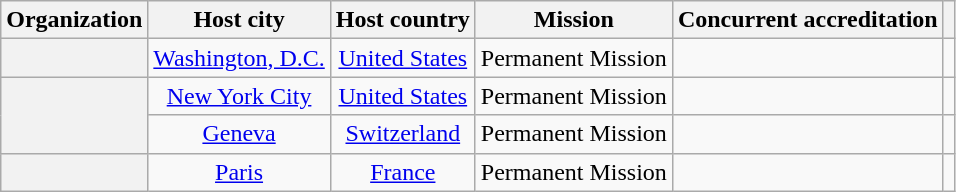<table class="wikitable plainrowheaders" style="text-align:center;">
<tr>
<th scope="col">Organization</th>
<th scope="col">Host city</th>
<th scope="col">Host country</th>
<th scope="col">Mission</th>
<th scope="col">Concurrent accreditation</th>
<th scope="col"></th>
</tr>
<tr>
<th scope="row"></th>
<td><a href='#'>Washington, D.C.</a></td>
<td><a href='#'>United States</a></td>
<td>Permanent Mission</td>
<td></td>
<td></td>
</tr>
<tr>
<th scope="row"  rowspan="2"></th>
<td><a href='#'>New York City</a></td>
<td><a href='#'>United States</a></td>
<td>Permanent Mission</td>
<td></td>
<td></td>
</tr>
<tr>
<td><a href='#'>Geneva</a></td>
<td><a href='#'>Switzerland</a></td>
<td>Permanent Mission</td>
<td></td>
<td></td>
</tr>
<tr>
<th scope="row"></th>
<td><a href='#'>Paris</a></td>
<td><a href='#'>France</a></td>
<td>Permanent Mission</td>
<td></td>
<td></td>
</tr>
</table>
